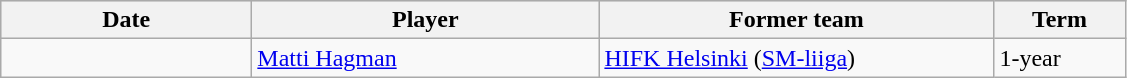<table class="wikitable">
<tr style="background:#ddd; text-align:center;">
<th style="width: 10em;">Date</th>
<th style="width: 14em;">Player</th>
<th style="width: 16em;">Former team</th>
<th style="width: 5em;">Term</th>
</tr>
<tr>
<td></td>
<td><a href='#'>Matti Hagman</a></td>
<td><a href='#'>HIFK Helsinki</a> (<a href='#'>SM-liiga</a>)</td>
<td>1-year</td>
</tr>
</table>
